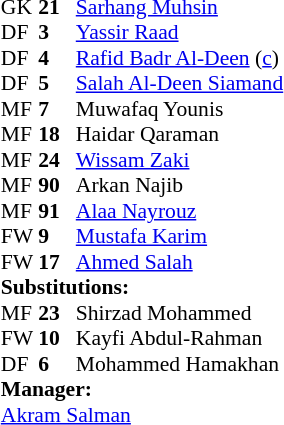<table style="font-size: 90%" cellspacing="0" cellpadding="0" align="center">
<tr>
<td colspan="4"></td>
</tr>
<tr>
<th width="25"></th>
<th width="25"></th>
</tr>
<tr>
<td>GK</td>
<td><strong>21</strong></td>
<td> <a href='#'>Sarhang Muhsin</a></td>
</tr>
<tr>
<td>DF</td>
<td><strong>3</strong></td>
<td> <a href='#'>Yassir Raad</a></td>
</tr>
<tr>
<td>DF</td>
<td><strong>4</strong></td>
<td> <a href='#'>Rafid Badr Al-Deen</a> (<a href='#'>c</a>)</td>
</tr>
<tr>
<td>DF</td>
<td><strong>5</strong></td>
<td> <a href='#'>Salah Al-Deen Siamand</a></td>
</tr>
<tr>
<td>MF</td>
<td><strong>7</strong></td>
<td> Muwafaq Younis</td>
</tr>
<tr>
<td>MF</td>
<td><strong>18</strong></td>
<td> Haidar Qaraman</td>
<td></td>
<td></td>
</tr>
<tr>
<td>MF</td>
<td><strong>24</strong></td>
<td> <a href='#'>Wissam Zaki</a></td>
</tr>
<tr>
<td>MF</td>
<td><strong>90</strong></td>
<td> Arkan Najib</td>
<td></td>
</tr>
<tr>
<td>MF</td>
<td><strong>91</strong></td>
<td> <a href='#'>Alaa Nayrouz</a></td>
<td></td>
</tr>
<tr>
<td>FW</td>
<td><strong>9</strong></td>
<td> <a href='#'>Mustafa Karim</a></td>
<td></td>
<td></td>
</tr>
<tr>
<td>FW</td>
<td><strong>17</strong></td>
<td> <a href='#'>Ahmed Salah</a></td>
<td></td>
<td></td>
</tr>
<tr>
<td colspan=4><strong>Substitutions:</strong></td>
</tr>
<tr>
<td>MF</td>
<td><strong>23</strong></td>
<td> Shirzad Mohammed</td>
<td></td>
<td></td>
</tr>
<tr>
<td>FW</td>
<td><strong>10</strong></td>
<td> Kayfi Abdul-Rahman</td>
<td></td>
<td></td>
</tr>
<tr>
<td>DF</td>
<td><strong>6</strong></td>
<td> Mohammed Hamakhan</td>
<td></td>
<td></td>
</tr>
<tr>
<td colspan=4><strong>Manager:</strong></td>
</tr>
<tr>
<td colspan="4"> <a href='#'>Akram Salman</a></td>
</tr>
</table>
